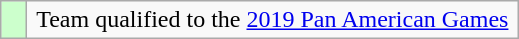<table class="wikitable" style="text-align: center;">
<tr>
<td width=10px bgcolor=#ccffcc></td>
<td width=320px>Team qualified to the <a href='#'>2019 Pan American Games</a></td>
</tr>
</table>
